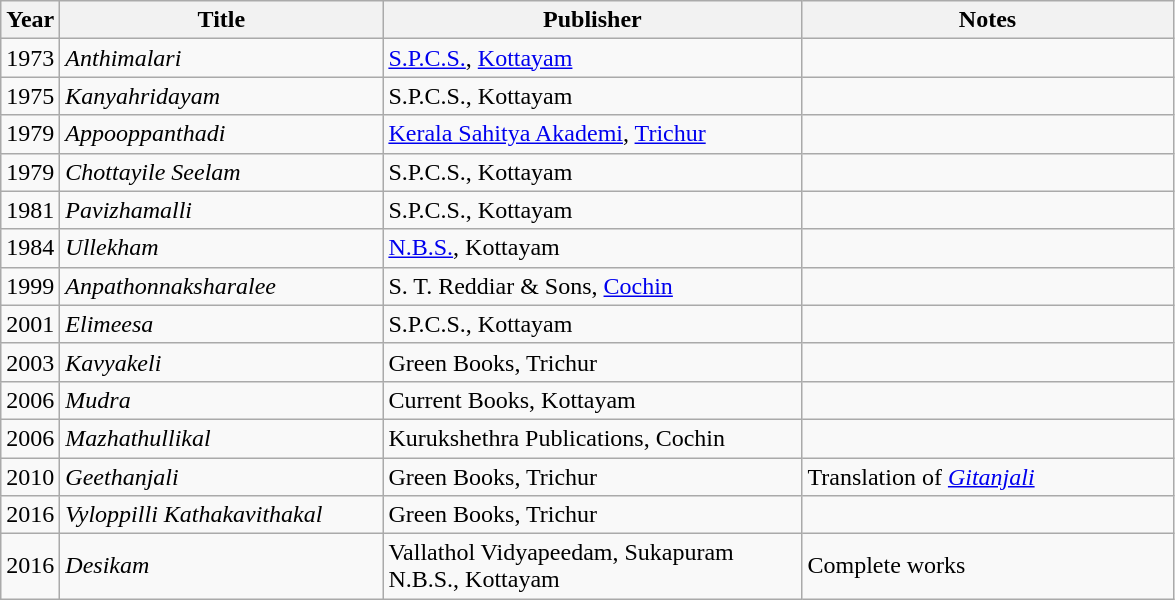<table class="wikitable">
<tr>
<th>Year</th>
<th ! style=width:13em>Title</th>
<th ! style=width:17em>Publisher</th>
<th ! style=width:15em>Notes</th>
</tr>
<tr>
<td>1973</td>
<td><em>Anthimalari</em></td>
<td><a href='#'>S.P.C.S.</a>, <a href='#'>Kottayam</a></td>
<td></td>
</tr>
<tr>
<td>1975</td>
<td><em>Kanyahridayam</em></td>
<td>S.P.C.S., Kottayam</td>
<td></td>
</tr>
<tr>
<td>1979</td>
<td><em>Appooppanthadi</em></td>
<td><a href='#'>Kerala Sahitya Akademi</a>, <a href='#'>Trichur</a></td>
<td></td>
</tr>
<tr>
<td>1979</td>
<td><em>Chottayile Seelam</em></td>
<td>S.P.C.S., Kottayam</td>
<td></td>
</tr>
<tr>
<td>1981</td>
<td><em>Pavizhamalli</em></td>
<td>S.P.C.S., Kottayam</td>
<td></td>
</tr>
<tr>
<td>1984</td>
<td><em>Ullekham</em></td>
<td><a href='#'>N.B.S.</a>, Kottayam</td>
<td></td>
</tr>
<tr>
<td>1999</td>
<td><em>Anpathonnaksharalee</em></td>
<td>S. T. Reddiar & Sons, <a href='#'>Cochin</a></td>
<td></td>
</tr>
<tr>
<td>2001</td>
<td><em>Elimeesa</em></td>
<td>S.P.C.S., Kottayam</td>
<td></td>
</tr>
<tr>
<td>2003</td>
<td><em>Kavyakeli</em></td>
<td>Green Books, Trichur</td>
<td></td>
</tr>
<tr>
<td>2006</td>
<td><em>Mudra</em></td>
<td>Current Books, Kottayam</td>
<td></td>
</tr>
<tr>
<td>2006</td>
<td><em>Mazhathullikal</em></td>
<td>Kurukshethra Publications, Cochin</td>
<td></td>
</tr>
<tr>
<td>2010</td>
<td><em>Geethanjali</em></td>
<td>Green Books, Trichur</td>
<td>Translation of <em><a href='#'>Gitanjali</a></em></td>
</tr>
<tr>
<td>2016</td>
<td><em>Vyloppilli Kathakavithakal</em></td>
<td>Green Books, Trichur</td>
<td></td>
</tr>
<tr>
<td>2016</td>
<td><em>Desikam</em></td>
<td>Vallathol Vidyapeedam, Sukapuram<br>N.B.S., Kottayam</td>
<td>Complete works</td>
</tr>
</table>
